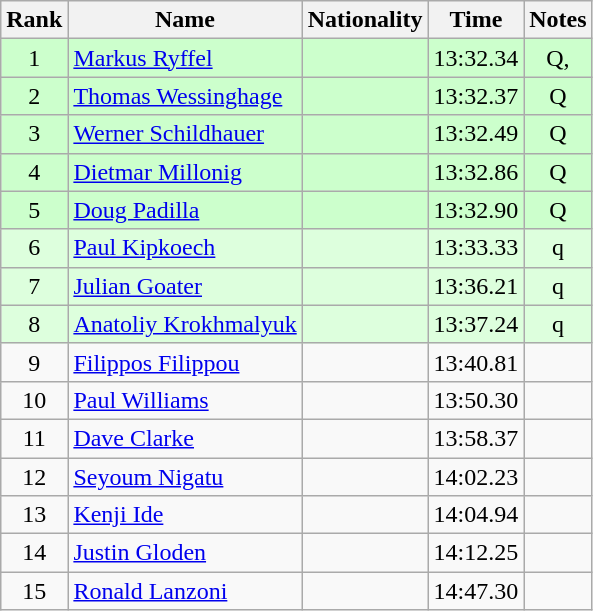<table class="wikitable sortable" style="text-align:center">
<tr>
<th>Rank</th>
<th>Name</th>
<th>Nationality</th>
<th>Time</th>
<th>Notes</th>
</tr>
<tr style="background:#ccffcc;">
<td align="center">1</td>
<td align=left><a href='#'>Markus Ryffel</a></td>
<td align=left></td>
<td align="center">13:32.34</td>
<td>Q, </td>
</tr>
<tr style="background:#ccffcc;">
<td align="center">2</td>
<td align=left><a href='#'>Thomas Wessinghage</a></td>
<td align=left></td>
<td align="center">13:32.37</td>
<td>Q</td>
</tr>
<tr style="background:#ccffcc;">
<td align="center">3</td>
<td align=left><a href='#'>Werner Schildhauer</a></td>
<td align=left></td>
<td align="center">13:32.49</td>
<td>Q</td>
</tr>
<tr style="background:#ccffcc;">
<td align="center">4</td>
<td align=left><a href='#'>Dietmar Millonig</a></td>
<td align=left></td>
<td align="center">13:32.86</td>
<td>Q</td>
</tr>
<tr style="background:#ccffcc;">
<td align="center">5</td>
<td align=left><a href='#'>Doug Padilla</a></td>
<td align=left></td>
<td align="center">13:32.90</td>
<td>Q</td>
</tr>
<tr style="background:#ddffdd;">
<td align="center">6</td>
<td align=left><a href='#'>Paul Kipkoech</a></td>
<td align=left></td>
<td align="center">13:33.33</td>
<td>q</td>
</tr>
<tr style="background:#ddffdd;">
<td align="center">7</td>
<td align=left><a href='#'>Julian Goater</a></td>
<td align=left></td>
<td align="center">13:36.21</td>
<td>q</td>
</tr>
<tr style="background:#ddffdd;">
<td align="center">8</td>
<td align=left><a href='#'>Anatoliy Krokhmalyuk</a></td>
<td align=left></td>
<td align="center">13:37.24</td>
<td>q</td>
</tr>
<tr>
<td align="center">9</td>
<td align=left><a href='#'>Filippos Filippou</a></td>
<td align=left></td>
<td align="center">13:40.81</td>
<td></td>
</tr>
<tr>
<td align="center">10</td>
<td align=left><a href='#'>Paul Williams</a></td>
<td align=left></td>
<td align="center">13:50.30</td>
<td></td>
</tr>
<tr>
<td align="center">11</td>
<td align=left><a href='#'>Dave Clarke</a></td>
<td align=left></td>
<td align="center">13:58.37</td>
<td></td>
</tr>
<tr>
<td align="center">12</td>
<td align=left><a href='#'>Seyoum Nigatu</a></td>
<td align=left></td>
<td align="center">14:02.23</td>
<td></td>
</tr>
<tr>
<td align="center">13</td>
<td align=left><a href='#'>Kenji Ide</a></td>
<td align=left></td>
<td align="center">14:04.94</td>
<td></td>
</tr>
<tr>
<td align="center">14</td>
<td align=left><a href='#'>Justin Gloden</a></td>
<td align=left></td>
<td align="center">14:12.25</td>
<td></td>
</tr>
<tr>
<td align="center">15</td>
<td align=left><a href='#'>Ronald Lanzoni</a></td>
<td align=left></td>
<td align="center">14:47.30</td>
<td></td>
</tr>
</table>
